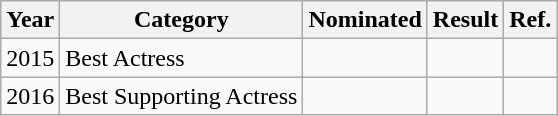<table class="wikitable">
<tr>
<th>Year</th>
<th>Category</th>
<th>Nominated</th>
<th>Result</th>
<th>Ref.</th>
</tr>
<tr>
<td>2015</td>
<td>Best Actress</td>
<td></td>
<td></td>
<td></td>
</tr>
<tr>
<td>2016</td>
<td>Best Supporting Actress</td>
<td></td>
<td></td>
</tr>
</table>
